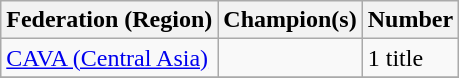<table class="wikitable">
<tr>
<th>Federation (Region)</th>
<th>Champion(s)</th>
<th>Number</th>
</tr>
<tr>
<td><a href='#'>CAVA (Central Asia)</a></td>
<td></td>
<td>1 title</td>
</tr>
<tr>
</tr>
</table>
